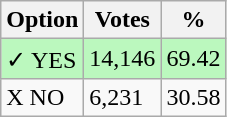<table class="wikitable">
<tr>
<th>Option</th>
<th>Votes</th>
<th>%</th>
</tr>
<tr>
<td style=background:#bbf8be>✓ YES</td>
<td style=background:#bbf8be>14,146</td>
<td style=background:#bbf8be>69.42</td>
</tr>
<tr>
<td>X NO</td>
<td>6,231</td>
<td>30.58</td>
</tr>
</table>
